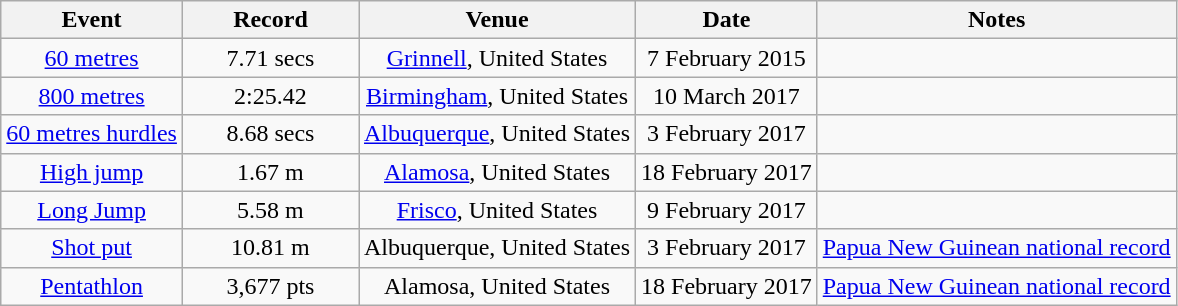<table class="wikitable">
<tr>
<th>Event</th>
<th width=110>Record</th>
<th>Venue</th>
<th>Date</th>
<th>Notes</th>
</tr>
<tr>
<td style="text-align:center;"><a href='#'>60 metres</a></td>
<td style="text-align:center;">7.71 secs</td>
<td style="text-align:center;"><a href='#'>Grinnell</a>, United States</td>
<td style="text-align:center;">7 February 2015</td>
<td></td>
</tr>
<tr>
<td style="text-align:center;"><a href='#'>800 metres</a></td>
<td style="text-align:center;">2:25.42</td>
<td style="text-align:center;"><a href='#'>Birmingham</a>, United States</td>
<td style="text-align:center;">10 March 2017</td>
<td></td>
</tr>
<tr>
<td style="text-align:center;"><a href='#'>60 metres hurdles</a></td>
<td style="text-align:center;">8.68 secs</td>
<td style="text-align:center;"><a href='#'>Albuquerque</a>, United States</td>
<td style="text-align:center;">3 February 2017</td>
<td></td>
</tr>
<tr>
<td style="text-align:center;"><a href='#'>High jump</a></td>
<td style="text-align:center;">1.67 m</td>
<td style="text-align:center;"><a href='#'>Alamosa</a>, United States</td>
<td style="text-align:center;">18 February 2017</td>
<td></td>
</tr>
<tr>
<td style="text-align:center;"><a href='#'>Long Jump</a></td>
<td style="text-align:center;">5.58 m</td>
<td style="text-align:center;"><a href='#'>Frisco</a>, United States</td>
<td style="text-align:center;">9 February 2017</td>
<td></td>
</tr>
<tr>
<td style="text-align:center;"><a href='#'>Shot put</a></td>
<td style="text-align:center;">10.81 m</td>
<td style="text-align:center;">Albuquerque, United States</td>
<td style="text-align:center;">3 February 2017</td>
<td><a href='#'>Papua New Guinean national record</a></td>
</tr>
<tr>
<td style="text-align:center;"><a href='#'>Pentathlon</a></td>
<td style="text-align:center;">3,677 pts</td>
<td style="text-align:center;">Alamosa, United States</td>
<td style="text-align:center;">18 February 2017</td>
<td><a href='#'>Papua New Guinean national record</a></td>
</tr>
</table>
